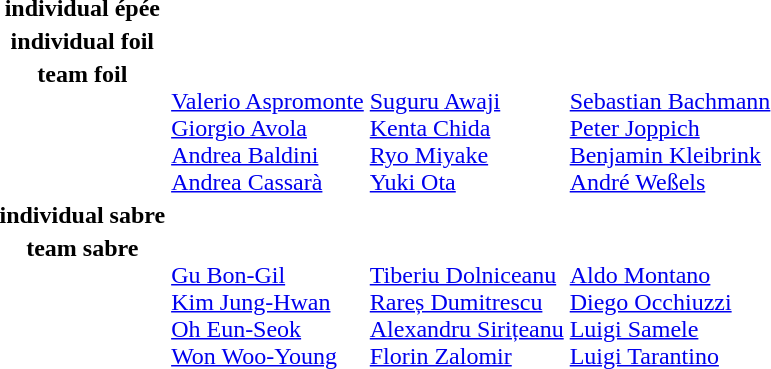<table>
<tr>
<th scope="row">individual épée <br></th>
<td></td>
<td></td>
<td></td>
</tr>
<tr>
<th scope="row">individual foil <br></th>
<td></td>
<td></td>
<td></td>
</tr>
<tr valign="top">
<th scope="row">team foil<br></th>
<td><br><a href='#'>Valerio Aspromonte</a><br><a href='#'>Giorgio Avola</a><br><a href='#'>Andrea Baldini</a><br><a href='#'>Andrea Cassarà</a></td>
<td><br><a href='#'>Suguru Awaji</a><br><a href='#'>Kenta Chida</a><br><a href='#'>Ryo Miyake</a><br><a href='#'>Yuki Ota</a></td>
<td><br><a href='#'>Sebastian Bachmann</a><br><a href='#'>Peter Joppich</a><br><a href='#'>Benjamin Kleibrink</a><br><a href='#'>André Weßels</a></td>
</tr>
<tr>
<th scope="row">individual sabre <br></th>
<td></td>
<td></td>
<td></td>
</tr>
<tr valign="top">
<th scope="row">team sabre <br></th>
<td><br><a href='#'>Gu Bon-Gil</a><br><a href='#'>Kim Jung-Hwan</a><br><a href='#'>Oh Eun-Seok</a><br><a href='#'>Won Woo-Young</a></td>
<td><br><a href='#'>Tiberiu Dolniceanu</a><br><a href='#'>Rareș Dumitrescu</a><br><a href='#'>Alexandru Sirițeanu</a><br><a href='#'>Florin Zalomir</a></td>
<td><br><a href='#'>Aldo Montano</a><br><a href='#'>Diego Occhiuzzi</a><br><a href='#'>Luigi Samele</a><br><a href='#'>Luigi Tarantino</a></td>
</tr>
</table>
